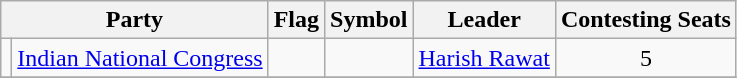<table class="wikitable" style="text-align:center">
<tr>
<th colspan="2">Party</th>
<th>Flag</th>
<th>Symbol</th>
<th>Leader</th>
<th>Contesting Seats</th>
</tr>
<tr>
<td></td>
<td><a href='#'>Indian National Congress</a></td>
<td></td>
<td></td>
<td><a href='#'>Harish Rawat</a></td>
<td>5</td>
</tr>
<tr>
</tr>
</table>
